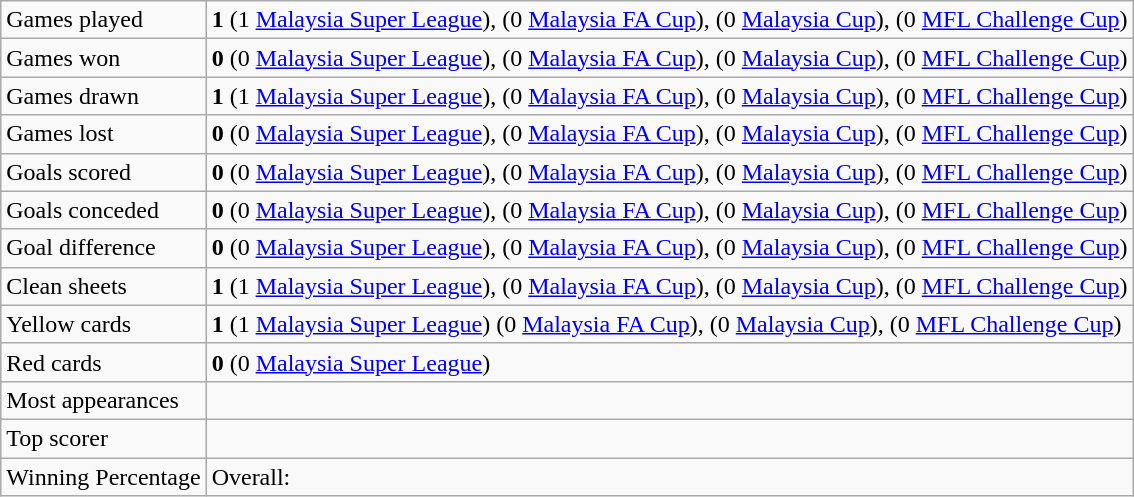<table class="wikitable">
<tr>
<td>Games played</td>
<td><strong>1</strong> (1 <a href='#'>Malaysia Super League</a>), (0 <a href='#'>Malaysia FA Cup</a>), (0 <a href='#'>Malaysia Cup</a>), (0 <a href='#'>MFL Challenge Cup</a>)</td>
</tr>
<tr>
<td>Games won</td>
<td><strong>0</strong> (0 <a href='#'>Malaysia Super League</a>), (0 <a href='#'>Malaysia FA Cup</a>), (0 <a href='#'>Malaysia Cup</a>), (0 <a href='#'>MFL Challenge Cup</a>)</td>
</tr>
<tr>
<td>Games drawn</td>
<td><strong>1</strong> (1 <a href='#'>Malaysia Super League</a>), (0 <a href='#'>Malaysia FA Cup</a>), (0 <a href='#'>Malaysia Cup</a>), (0 <a href='#'>MFL Challenge Cup</a>)</td>
</tr>
<tr>
<td>Games lost</td>
<td><strong>0</strong> (0 <a href='#'>Malaysia Super League</a>), (0 <a href='#'>Malaysia FA Cup</a>), (0 <a href='#'>Malaysia Cup</a>), (0 <a href='#'>MFL Challenge Cup</a>)</td>
</tr>
<tr>
<td>Goals scored</td>
<td><strong>0</strong> (0 <a href='#'>Malaysia Super League</a>), (0 <a href='#'>Malaysia FA Cup</a>), (0 <a href='#'>Malaysia Cup</a>), (0 <a href='#'>MFL Challenge Cup</a>)</td>
</tr>
<tr>
<td>Goals conceded</td>
<td><strong>0</strong> (0 <a href='#'>Malaysia Super League</a>), (0 <a href='#'>Malaysia FA Cup</a>), (0 <a href='#'>Malaysia Cup</a>), (0 <a href='#'>MFL Challenge Cup</a>)</td>
</tr>
<tr>
<td>Goal difference</td>
<td><strong>0</strong> (0 <a href='#'>Malaysia Super League</a>), (0 <a href='#'>Malaysia FA Cup</a>), (0 <a href='#'>Malaysia Cup</a>), (0 <a href='#'>MFL Challenge Cup</a>)</td>
</tr>
<tr>
<td>Clean sheets</td>
<td><strong>1</strong> (1 <a href='#'>Malaysia Super League</a>), (0 <a href='#'>Malaysia FA Cup</a>), (0 <a href='#'>Malaysia Cup</a>), (0 <a href='#'>MFL Challenge Cup</a>)</td>
</tr>
<tr>
<td>Yellow cards</td>
<td><strong>1</strong> (1 <a href='#'>Malaysia Super League</a>) (0 <a href='#'>Malaysia FA Cup</a>), (0 <a href='#'>Malaysia Cup</a>), (0 <a href='#'>MFL Challenge Cup</a>)</td>
</tr>
<tr>
<td>Red cards</td>
<td><strong>0</strong> (0 <a href='#'>Malaysia Super League</a>)</td>
</tr>
<tr>
<td>Most appearances</td>
<td></td>
</tr>
<tr>
<td>Top scorer</td>
<td></td>
</tr>
<tr>
<td>Winning Percentage</td>
<td>Overall:</td>
</tr>
</table>
